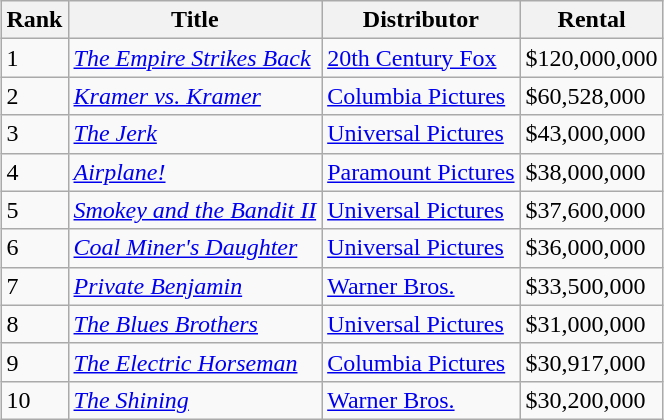<table class="wikitable sortable" style="margin:auto; margin:auto;">
<tr>
<th>Rank</th>
<th>Title</th>
<th>Distributor</th>
<th>Rental</th>
</tr>
<tr>
<td>1</td>
<td><em><a href='#'>The Empire Strikes Back</a></em></td>
<td><a href='#'>20th Century Fox</a></td>
<td>$120,000,000</td>
</tr>
<tr>
<td>2</td>
<td><em><a href='#'>Kramer vs. Kramer</a></em></td>
<td><a href='#'>Columbia Pictures</a></td>
<td>$60,528,000</td>
</tr>
<tr>
<td>3</td>
<td><em><a href='#'>The Jerk</a></em></td>
<td><a href='#'>Universal Pictures</a></td>
<td>$43,000,000</td>
</tr>
<tr>
<td>4</td>
<td><em><a href='#'>Airplane!</a></em></td>
<td><a href='#'>Paramount Pictures</a></td>
<td>$38,000,000</td>
</tr>
<tr>
<td>5</td>
<td><em><a href='#'>Smokey and the Bandit II</a></em></td>
<td><a href='#'>Universal Pictures</a></td>
<td>$37,600,000</td>
</tr>
<tr>
<td>6</td>
<td><a href='#'><em>Coal Miner's Daughter</em></a></td>
<td><a href='#'>Universal Pictures</a></td>
<td>$36,000,000</td>
</tr>
<tr>
<td>7</td>
<td><a href='#'><em>Private Benjamin</em></a></td>
<td><a href='#'>Warner Bros.</a></td>
<td>$33,500,000</td>
</tr>
<tr>
<td>8</td>
<td><a href='#'><em>The Blues Brothers</em></a></td>
<td><a href='#'>Universal Pictures</a></td>
<td>$31,000,000</td>
</tr>
<tr>
<td>9</td>
<td><em><a href='#'>The Electric Horseman</a></em></td>
<td><a href='#'>Columbia Pictures</a></td>
<td>$30,917,000</td>
</tr>
<tr>
<td>10</td>
<td><em><a href='#'>The Shining</a></em></td>
<td><a href='#'>Warner Bros.</a></td>
<td>$30,200,000</td>
</tr>
</table>
